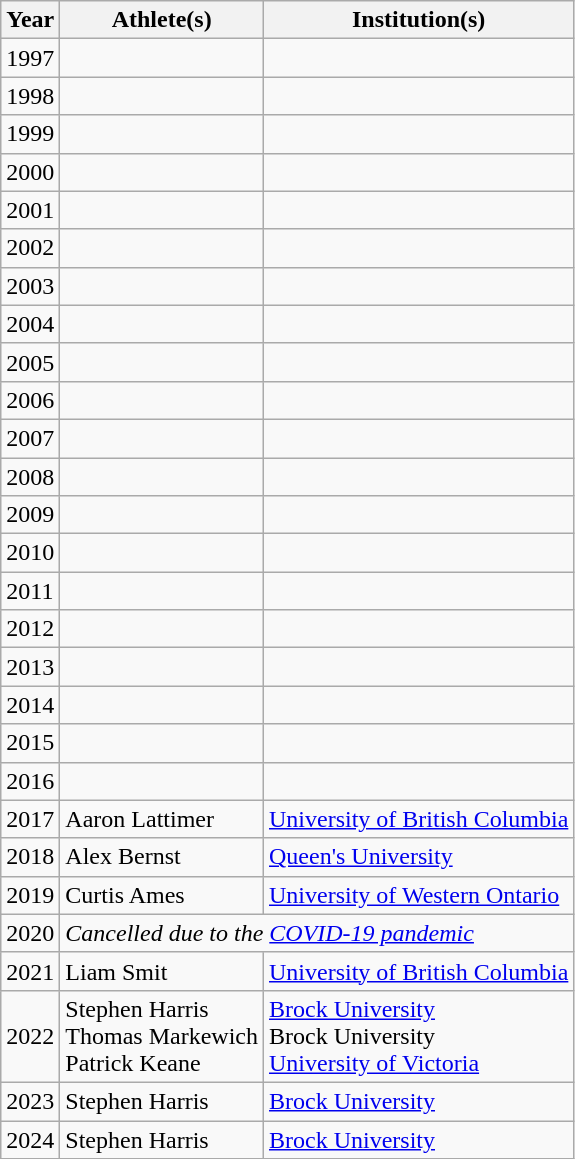<table class="wikitable mw-collapsible mw-collapsed">
<tr>
<th>Year</th>
<th>Athlete(s)</th>
<th>Institution(s)</th>
</tr>
<tr>
<td>1997</td>
<td></td>
<td></td>
</tr>
<tr>
<td>1998</td>
<td></td>
<td></td>
</tr>
<tr>
<td>1999</td>
<td></td>
<td></td>
</tr>
<tr>
<td>2000</td>
<td></td>
<td></td>
</tr>
<tr>
<td>2001</td>
<td></td>
<td></td>
</tr>
<tr>
<td>2002</td>
<td></td>
<td></td>
</tr>
<tr>
<td>2003</td>
<td></td>
<td></td>
</tr>
<tr>
<td>2004</td>
<td></td>
<td></td>
</tr>
<tr>
<td>2005</td>
<td></td>
<td></td>
</tr>
<tr>
<td>2006</td>
<td></td>
<td></td>
</tr>
<tr>
<td>2007</td>
<td></td>
<td></td>
</tr>
<tr>
<td>2008</td>
<td></td>
<td></td>
</tr>
<tr>
<td>2009</td>
<td></td>
<td></td>
</tr>
<tr>
<td>2010</td>
<td></td>
<td></td>
</tr>
<tr>
<td>2011</td>
<td></td>
<td></td>
</tr>
<tr>
<td>2012</td>
<td></td>
<td></td>
</tr>
<tr>
<td>2013</td>
<td></td>
<td></td>
</tr>
<tr>
<td>2014</td>
<td></td>
<td></td>
</tr>
<tr>
<td>2015</td>
<td></td>
<td></td>
</tr>
<tr>
<td>2016</td>
<td></td>
<td></td>
</tr>
<tr>
<td>2017</td>
<td>Aaron Lattimer</td>
<td><a href='#'>University of British Columbia</a></td>
</tr>
<tr>
<td>2018</td>
<td>Alex Bernst</td>
<td><a href='#'>Queen's University</a></td>
</tr>
<tr>
<td>2019</td>
<td>Curtis Ames</td>
<td><a href='#'>University of Western Ontario</a></td>
</tr>
<tr>
<td>2020</td>
<td colspan = 2><em>Cancelled due to the <a href='#'>COVID-19 pandemic</a></em></td>
</tr>
<tr>
<td>2021</td>
<td>Liam Smit</td>
<td><a href='#'>University of British Columbia</a></td>
</tr>
<tr>
<td>2022</td>
<td>Stephen Harris<br>Thomas Markewich<br>Patrick Keane</td>
<td><a href='#'>Brock University</a><br>Brock University<br><a href='#'>University of Victoria</a></td>
</tr>
<tr>
<td>2023</td>
<td>Stephen Harris</td>
<td><a href='#'>Brock University</a></td>
</tr>
<tr>
<td>2024</td>
<td>Stephen Harris</td>
<td><a href='#'>Brock University</a></td>
</tr>
</table>
